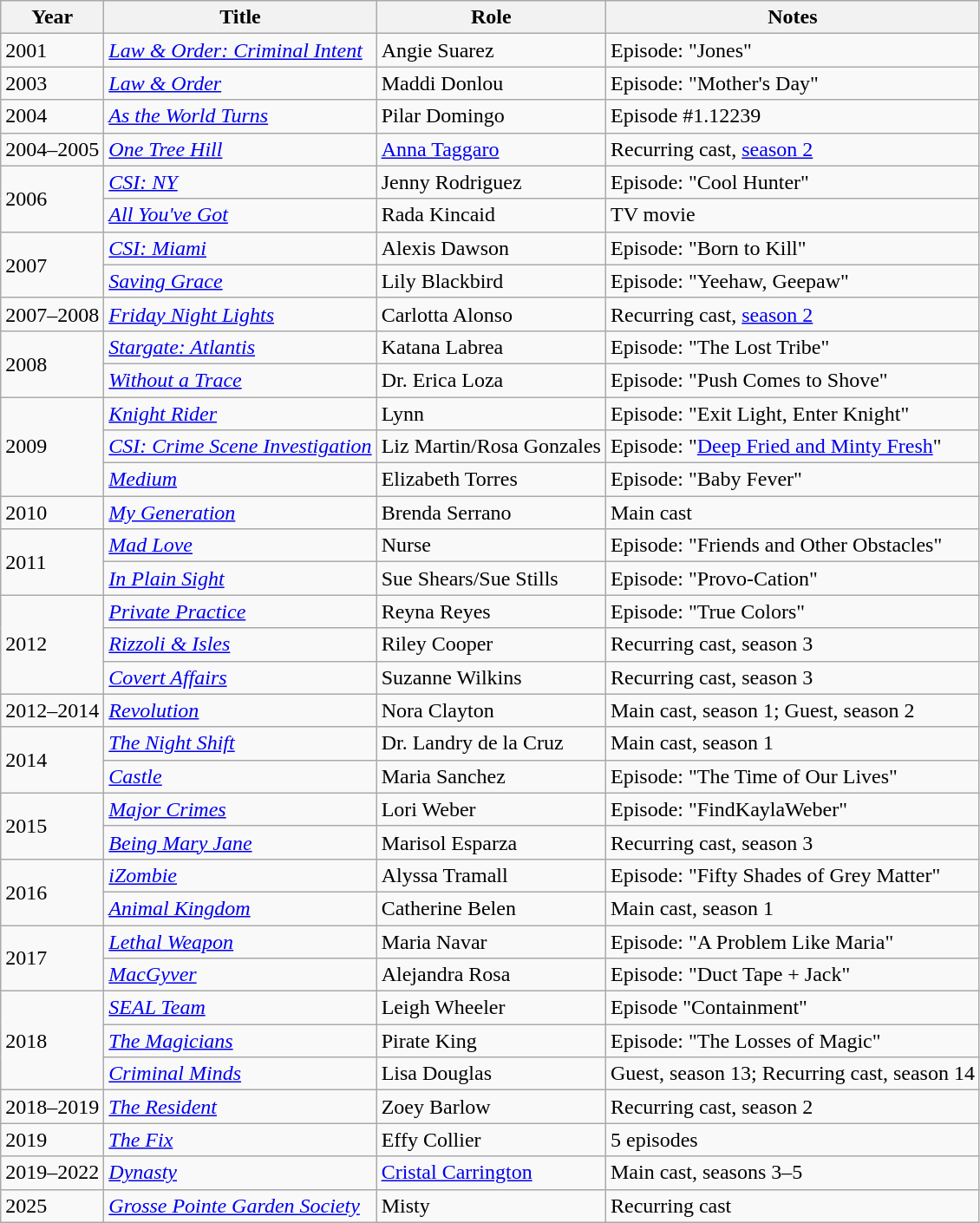<table class="wikitable sortable">
<tr>
<th>Year</th>
<th>Title</th>
<th>Role</th>
<th class="unsortable">Notes</th>
</tr>
<tr>
<td>2001</td>
<td><em><a href='#'>Law & Order: Criminal Intent</a></em></td>
<td>Angie Suarez</td>
<td>Episode: "Jones"</td>
</tr>
<tr>
<td>2003</td>
<td><em><a href='#'>Law & Order</a></em></td>
<td>Maddi Donlou</td>
<td>Episode: "Mother's Day"</td>
</tr>
<tr>
<td>2004</td>
<td><em><a href='#'>As the World Turns</a></em></td>
<td>Pilar Domingo</td>
<td>Episode #1.12239</td>
</tr>
<tr>
<td>2004–2005</td>
<td><em><a href='#'>One Tree Hill</a></em></td>
<td><a href='#'>Anna Taggaro</a></td>
<td>Recurring cast, <a href='#'>season 2</a></td>
</tr>
<tr>
<td rowspan="2">2006</td>
<td><em><a href='#'>CSI: NY</a></em></td>
<td>Jenny Rodriguez</td>
<td>Episode: "Cool Hunter"</td>
</tr>
<tr>
<td><em><a href='#'>All You've Got</a></em></td>
<td>Rada Kincaid</td>
<td>TV movie</td>
</tr>
<tr>
<td rowspan="2">2007</td>
<td><em><a href='#'>CSI: Miami</a></em></td>
<td>Alexis Dawson</td>
<td>Episode: "Born to Kill"</td>
</tr>
<tr>
<td><em><a href='#'>Saving Grace</a></em></td>
<td>Lily Blackbird</td>
<td>Episode: "Yeehaw, Geepaw"</td>
</tr>
<tr>
<td>2007–2008</td>
<td><em><a href='#'>Friday Night Lights</a></em></td>
<td>Carlotta Alonso</td>
<td>Recurring cast, <a href='#'>season 2</a></td>
</tr>
<tr>
<td rowspan="2">2008</td>
<td><em><a href='#'>Stargate: Atlantis</a></em></td>
<td>Katana Labrea</td>
<td>Episode: "The Lost Tribe"</td>
</tr>
<tr>
<td><em><a href='#'>Without a Trace</a></em></td>
<td>Dr. Erica Loza</td>
<td>Episode: "Push Comes to Shove"</td>
</tr>
<tr>
<td rowspan="3">2009</td>
<td><em><a href='#'>Knight Rider</a></em></td>
<td>Lynn</td>
<td>Episode: "Exit Light, Enter Knight"</td>
</tr>
<tr>
<td><em><a href='#'>CSI: Crime Scene Investigation</a></em></td>
<td>Liz Martin/Rosa Gonzales</td>
<td>Episode: "<a href='#'>Deep Fried and Minty Fresh</a>"</td>
</tr>
<tr>
<td><em><a href='#'>Medium</a></em></td>
<td>Elizabeth Torres</td>
<td>Episode: "Baby Fever"</td>
</tr>
<tr>
<td>2010</td>
<td><em><a href='#'>My Generation</a></em></td>
<td>Brenda Serrano</td>
<td>Main cast</td>
</tr>
<tr>
<td rowspan="2">2011</td>
<td><em><a href='#'>Mad Love</a></em></td>
<td>Nurse</td>
<td>Episode: "Friends and Other Obstacles"</td>
</tr>
<tr>
<td><em><a href='#'>In Plain Sight</a></em></td>
<td>Sue Shears/Sue Stills</td>
<td>Episode: "Provo-Cation"</td>
</tr>
<tr>
<td rowspan="3">2012</td>
<td><em><a href='#'>Private Practice</a></em></td>
<td>Reyna Reyes</td>
<td>Episode: "True Colors"</td>
</tr>
<tr>
<td><em><a href='#'>Rizzoli & Isles</a></em></td>
<td>Riley Cooper</td>
<td>Recurring cast, season 3</td>
</tr>
<tr>
<td><em><a href='#'>Covert Affairs</a></em></td>
<td>Suzanne Wilkins</td>
<td>Recurring cast, season 3</td>
</tr>
<tr>
<td>2012–2014</td>
<td><em><a href='#'>Revolution</a></em></td>
<td>Nora Clayton</td>
<td>Main cast, season 1; Guest, season 2</td>
</tr>
<tr>
<td rowspan="2">2014</td>
<td><em><a href='#'>The Night Shift</a></em></td>
<td>Dr. Landry de la Cruz</td>
<td>Main cast, season 1</td>
</tr>
<tr>
<td><em><a href='#'>Castle</a></em></td>
<td>Maria Sanchez</td>
<td>Episode: "The Time of Our Lives"</td>
</tr>
<tr>
<td rowspan="2">2015</td>
<td><em><a href='#'>Major Crimes</a></em></td>
<td>Lori Weber</td>
<td>Episode: "FindKaylaWeber"</td>
</tr>
<tr>
<td><em><a href='#'>Being Mary Jane</a></em></td>
<td>Marisol Esparza</td>
<td>Recurring cast, season 3</td>
</tr>
<tr>
<td rowspan="2">2016</td>
<td><em><a href='#'>iZombie</a></em></td>
<td>Alyssa Tramall</td>
<td>Episode: "Fifty Shades of Grey Matter"</td>
</tr>
<tr>
<td><em><a href='#'>Animal Kingdom</a></em></td>
<td>Catherine Belen</td>
<td>Main cast, season 1</td>
</tr>
<tr>
<td rowspan="2">2017</td>
<td><em><a href='#'>Lethal Weapon</a></em></td>
<td>Maria Navar</td>
<td>Episode: "A Problem Like Maria"</td>
</tr>
<tr>
<td><em><a href='#'>MacGyver</a></em></td>
<td>Alejandra Rosa</td>
<td>Episode: "Duct Tape + Jack"</td>
</tr>
<tr>
<td rowspan="3">2018</td>
<td><em><a href='#'>SEAL Team</a></em></td>
<td>Leigh Wheeler</td>
<td>Episode "Containment"</td>
</tr>
<tr>
<td><em><a href='#'>The Magicians</a></em></td>
<td>Pirate King</td>
<td>Episode: "The Losses of Magic"</td>
</tr>
<tr>
<td><em><a href='#'>Criminal Minds</a></em></td>
<td>Lisa Douglas</td>
<td>Guest, season 13; Recurring cast, season 14</td>
</tr>
<tr>
<td>2018–2019</td>
<td><em><a href='#'>The Resident</a></em></td>
<td>Zoey Barlow</td>
<td>Recurring cast, season 2</td>
</tr>
<tr>
<td>2019</td>
<td><em><a href='#'>The Fix</a></em></td>
<td>Effy Collier</td>
<td>5 episodes</td>
</tr>
<tr>
<td>2019–2022</td>
<td><em><a href='#'>Dynasty</a></em></td>
<td><a href='#'>Cristal Carrington</a></td>
<td>Main cast, seasons 3–5</td>
</tr>
<tr>
<td>2025</td>
<td><em><a href='#'>Grosse Pointe Garden Society</a></em></td>
<td>Misty</td>
<td>Recurring cast</td>
</tr>
</table>
